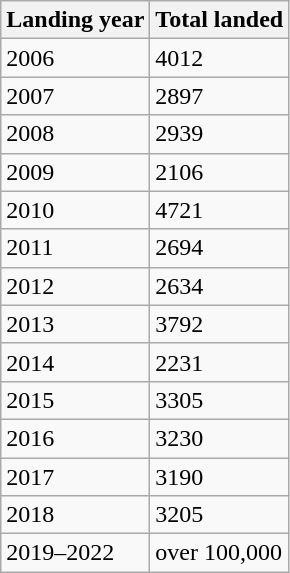<table class="wikitable">
<tr>
<th>Landing year</th>
<th>Total landed</th>
</tr>
<tr>
<td>2006</td>
<td>4012</td>
</tr>
<tr>
<td>2007</td>
<td>2897</td>
</tr>
<tr>
<td>2008</td>
<td>2939</td>
</tr>
<tr>
<td>2009</td>
<td>2106</td>
</tr>
<tr>
<td>2010</td>
<td>4721</td>
</tr>
<tr>
<td>2011</td>
<td>2694</td>
</tr>
<tr>
<td>2012</td>
<td>2634</td>
</tr>
<tr>
<td>2013</td>
<td>3792</td>
</tr>
<tr>
<td>2014</td>
<td>2231</td>
</tr>
<tr>
<td>2015</td>
<td>3305</td>
</tr>
<tr>
<td>2016</td>
<td>3230</td>
</tr>
<tr>
<td>2017</td>
<td>3190</td>
</tr>
<tr>
<td>2018</td>
<td>3205</td>
</tr>
<tr>
<td>2019–2022</td>
<td>over 100,000</td>
</tr>
</table>
